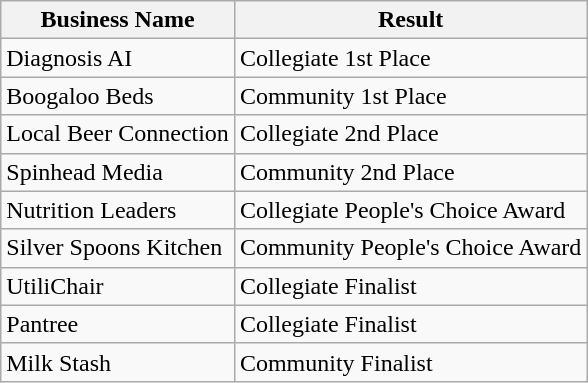<table class="wikitable">
<tr>
<th>Business Name</th>
<th>Result</th>
</tr>
<tr>
<td>Diagnosis AI</td>
<td>Collegiate 1st Place</td>
</tr>
<tr>
<td>Boogaloo Beds</td>
<td>Community 1st Place</td>
</tr>
<tr>
<td>Local Beer Connection</td>
<td>Collegiate 2nd Place</td>
</tr>
<tr>
<td>Spinhead Media</td>
<td>Community 2nd Place</td>
</tr>
<tr>
<td>Nutrition Leaders</td>
<td>Collegiate People's Choice Award</td>
</tr>
<tr>
<td>Silver Spoons Kitchen</td>
<td>Community People's Choice Award</td>
</tr>
<tr>
<td>UtiliChair</td>
<td>Collegiate Finalist</td>
</tr>
<tr>
<td>Pantree</td>
<td>Collegiate Finalist</td>
</tr>
<tr>
<td>Milk Stash</td>
<td>Community Finalist</td>
</tr>
</table>
